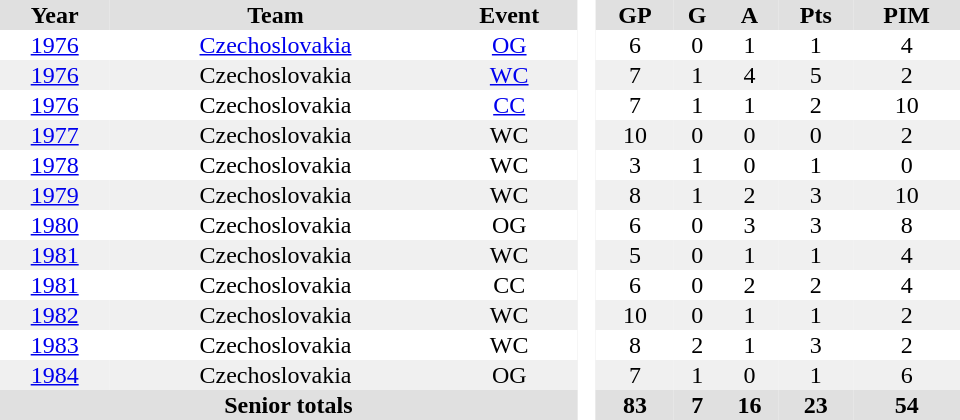<table border="0" cellpadding="1" cellspacing="0" style="text-align:center; width:40em">
<tr ALIGN="center" bgcolor="#e0e0e0">
<th>Year</th>
<th>Team</th>
<th>Event</th>
<th rowspan="99" bgcolor="#ffffff"> </th>
<th>GP</th>
<th>G</th>
<th>A</th>
<th>Pts</th>
<th>PIM</th>
</tr>
<tr>
<td><a href='#'>1976</a></td>
<td><a href='#'>Czechoslovakia</a></td>
<td><a href='#'>OG</a></td>
<td>6</td>
<td>0</td>
<td>1</td>
<td>1</td>
<td>4</td>
</tr>
<tr bgcolor="#f0f0f0">
<td><a href='#'>1976</a></td>
<td>Czechoslovakia</td>
<td><a href='#'>WC</a></td>
<td>7</td>
<td>1</td>
<td>4</td>
<td>5</td>
<td>2</td>
</tr>
<tr>
<td><a href='#'>1976</a></td>
<td>Czechoslovakia</td>
<td><a href='#'>CC</a></td>
<td>7</td>
<td>1</td>
<td>1</td>
<td>2</td>
<td>10</td>
</tr>
<tr bgcolor="#f0f0f0">
<td><a href='#'>1977</a></td>
<td>Czechoslovakia</td>
<td>WC</td>
<td>10</td>
<td>0</td>
<td>0</td>
<td>0</td>
<td>2</td>
</tr>
<tr>
<td><a href='#'>1978</a></td>
<td>Czechoslovakia</td>
<td>WC</td>
<td>3</td>
<td>1</td>
<td>0</td>
<td>1</td>
<td>0</td>
</tr>
<tr bgcolor="#f0f0f0">
<td><a href='#'>1979</a></td>
<td>Czechoslovakia</td>
<td>WC</td>
<td>8</td>
<td>1</td>
<td>2</td>
<td>3</td>
<td>10</td>
</tr>
<tr>
<td><a href='#'>1980</a></td>
<td>Czechoslovakia</td>
<td>OG</td>
<td>6</td>
<td>0</td>
<td>3</td>
<td>3</td>
<td>8</td>
</tr>
<tr bgcolor="#f0f0f0">
<td><a href='#'>1981</a></td>
<td>Czechoslovakia</td>
<td>WC</td>
<td>5</td>
<td>0</td>
<td>1</td>
<td>1</td>
<td>4</td>
</tr>
<tr>
<td><a href='#'>1981</a></td>
<td>Czechoslovakia</td>
<td>CC</td>
<td>6</td>
<td>0</td>
<td>2</td>
<td>2</td>
<td>4</td>
</tr>
<tr bgcolor="#f0f0f0">
<td><a href='#'>1982</a></td>
<td>Czechoslovakia</td>
<td>WC</td>
<td>10</td>
<td>0</td>
<td>1</td>
<td>1</td>
<td>2</td>
</tr>
<tr>
<td><a href='#'>1983</a></td>
<td>Czechoslovakia</td>
<td>WC</td>
<td>8</td>
<td>2</td>
<td>1</td>
<td>3</td>
<td>2</td>
</tr>
<tr bgcolor="#f0f0f0">
<td><a href='#'>1984</a></td>
<td>Czechoslovakia</td>
<td>OG</td>
<td>7</td>
<td>1</td>
<td>0</td>
<td>1</td>
<td>6</td>
</tr>
<tr bgcolor="#e0e0e0">
<th colspan=3>Senior totals</th>
<th>83</th>
<th>7</th>
<th>16</th>
<th>23</th>
<th>54</th>
</tr>
</table>
